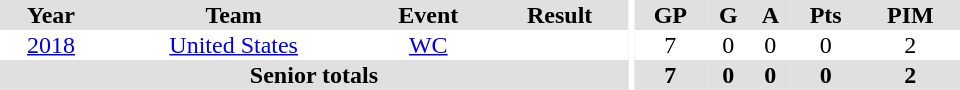<table border="0" cellpadding="1" cellspacing="0" ID="Table3" style="text-align:center; width:40em">
<tr ALIGN="center" bgcolor="#e0e0e0">
<th>Year</th>
<th>Team</th>
<th>Event</th>
<th>Result</th>
<th rowspan="100" bgcolor="#ffffff"></th>
<th>GP</th>
<th>G</th>
<th>A</th>
<th>Pts</th>
<th>PIM</th>
</tr>
<tr>
<td><a href='#'>2018</a></td>
<td><a href='#'>United States</a></td>
<td><a href='#'>WC</a></td>
<td></td>
<td>7</td>
<td>0</td>
<td>0</td>
<td>0</td>
<td>2</td>
</tr>
<tr bgcolor="#e0e0e0">
<th colspan="4">Senior totals</th>
<th>7</th>
<th>0</th>
<th>0</th>
<th>0</th>
<th>2</th>
</tr>
</table>
